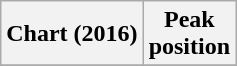<table class="wikitable plainrowheaders" style="text-align:center">
<tr>
<th scope="col">Chart (2016)</th>
<th scope="col">Peak<br> position</th>
</tr>
<tr>
</tr>
</table>
